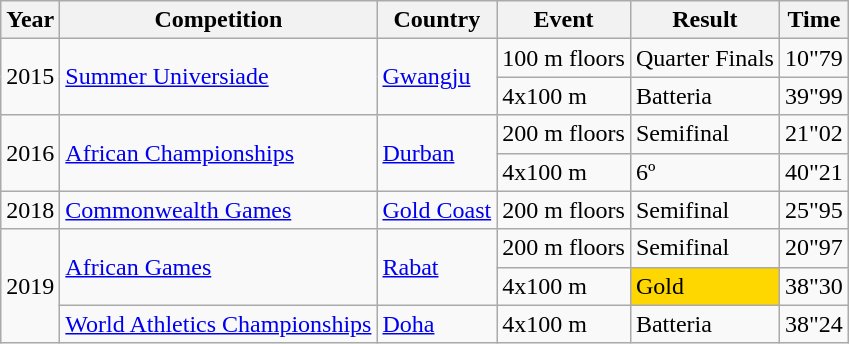<table class="wikitable mw-collapsible">
<tr>
<th>Year</th>
<th>Competition</th>
<th>Country</th>
<th>Event</th>
<th>Result</th>
<th>Time</th>
</tr>
<tr>
<td rowspan="2">2015</td>
<td rowspan="2"><a href='#'>Summer Universiade</a></td>
<td rowspan="2"> <a href='#'>Gwangju</a></td>
<td>100 m floors</td>
<td>Quarter Finals</td>
<td>10"79</td>
</tr>
<tr>
<td>4x100 m</td>
<td>Batteria</td>
<td>39"99</td>
</tr>
<tr>
<td rowspan="2">2016</td>
<td rowspan="2"><a href='#'>African Championships</a></td>
<td rowspan="2"> <a href='#'>Durban</a></td>
<td>200 m floors</td>
<td>Semifinal</td>
<td>21"02</td>
</tr>
<tr>
<td>4x100 m</td>
<td>6º</td>
<td>40"21</td>
</tr>
<tr>
<td>2018</td>
<td><a href='#'>Commonwealth Games</a></td>
<td> <a href='#'>Gold Coast</a></td>
<td>200 m floors</td>
<td>Semifinal</td>
<td>25"95</td>
</tr>
<tr>
<td rowspan="3" align="center">2019</td>
<td rowspan="2"><a href='#'>African Games</a></td>
<td rowspan="2"> <a href='#'>Rabat</a></td>
<td>200 m floors</td>
<td>Semifinal</td>
<td>20"97</td>
</tr>
<tr>
<td>4x100 m</td>
<td bgcolor="gold">Gold</td>
<td>38"30</td>
</tr>
<tr>
<td><a href='#'>World Athletics Championships</a></td>
<td> <a href='#'>Doha</a></td>
<td>4x100 m</td>
<td>Batteria</td>
<td>38"24</td>
</tr>
</table>
